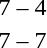<table style="text-align:center">
<tr>
<th width=200></th>
<th width=100></th>
<th width=200></th>
</tr>
<tr>
<td align=right><strong></strong></td>
<td>7 – 4</td>
<td align=left></td>
</tr>
<tr>
<td align=right></td>
<td>7 – 7</td>
<td align=left></td>
</tr>
</table>
